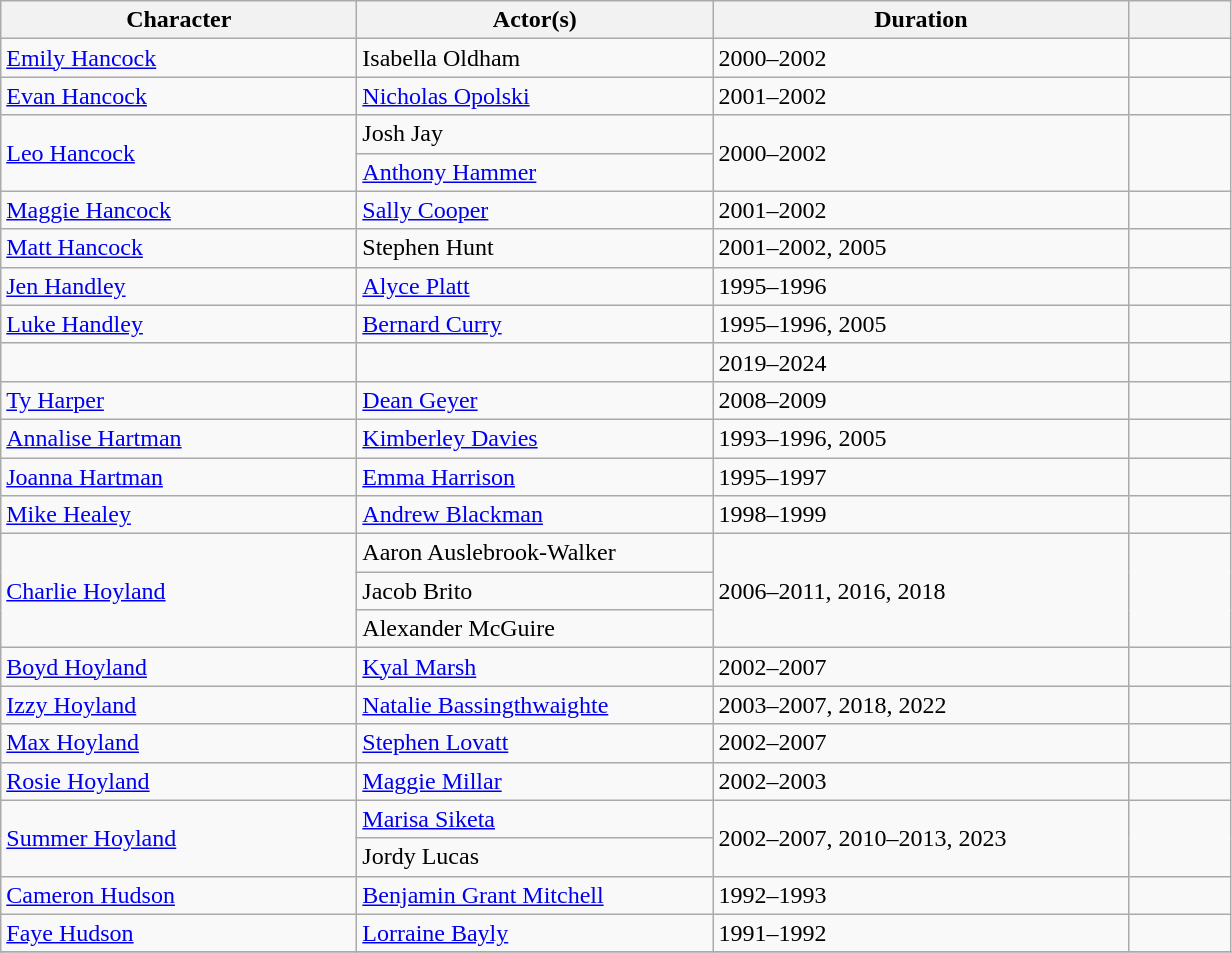<table class="wikitable">
<tr>
<th scope="col" width="230">Character</th>
<th scope="col" width="230">Actor(s)</th>
<th scope="col" width="270">Duration</th>
<th scope="col" width="60"></th>
</tr>
<tr>
<td><a href='#'>Emily Hancock</a></td>
<td>Isabella Oldham</td>
<td>2000–2002</td>
<td></td>
</tr>
<tr>
<td><a href='#'>Evan Hancock</a></td>
<td><a href='#'>Nicholas Opolski</a></td>
<td>2001–2002</td>
<td></td>
</tr>
<tr>
<td rowspan="2"><a href='#'>Leo Hancock</a></td>
<td>Josh Jay</td>
<td rowspan="2">2000–2002</td>
<td rowspan="2"></td>
</tr>
<tr>
<td><a href='#'>Anthony Hammer</a></td>
</tr>
<tr>
<td><a href='#'>Maggie Hancock</a></td>
<td><a href='#'>Sally Cooper</a></td>
<td>2001–2002</td>
<td></td>
</tr>
<tr>
<td><a href='#'>Matt Hancock</a></td>
<td>Stephen Hunt</td>
<td>2001–2002, 2005</td>
<td></td>
</tr>
<tr>
<td><a href='#'>Jen Handley</a></td>
<td><a href='#'>Alyce Platt</a></td>
<td>1995–1996</td>
<td></td>
</tr>
<tr>
<td><a href='#'>Luke Handley</a></td>
<td><a href='#'>Bernard Curry</a></td>
<td>1995–1996, 2005</td>
<td></td>
</tr>
<tr>
<td></td>
<td></td>
<td>2019–2024</td>
<td></td>
</tr>
<tr>
<td><a href='#'>Ty Harper</a></td>
<td><a href='#'>Dean Geyer</a></td>
<td>2008–2009</td>
<td></td>
</tr>
<tr>
<td><a href='#'>Annalise Hartman</a></td>
<td><a href='#'>Kimberley Davies</a></td>
<td>1993–1996, 2005</td>
<td></td>
</tr>
<tr>
<td><a href='#'>Joanna Hartman</a></td>
<td><a href='#'>Emma Harrison</a></td>
<td>1995–1997</td>
<td></td>
</tr>
<tr>
<td><a href='#'>Mike Healey</a></td>
<td><a href='#'>Andrew Blackman</a></td>
<td>1998–1999</td>
<td></td>
</tr>
<tr>
<td rowspan="3"><a href='#'>Charlie Hoyland</a></td>
<td>Aaron Auslebrook-Walker</td>
<td rowspan="3">2006–2011, 2016, 2018</td>
<td rowspan="3"></td>
</tr>
<tr>
<td>Jacob Brito</td>
</tr>
<tr>
<td>Alexander McGuire</td>
</tr>
<tr>
<td><a href='#'>Boyd Hoyland</a></td>
<td><a href='#'>Kyal Marsh</a></td>
<td>2002–2007</td>
<td></td>
</tr>
<tr>
<td><a href='#'>Izzy Hoyland</a></td>
<td><a href='#'>Natalie Bassingthwaighte</a></td>
<td>2003–2007, 2018, 2022</td>
<td></td>
</tr>
<tr>
<td><a href='#'>Max Hoyland</a></td>
<td><a href='#'>Stephen Lovatt</a></td>
<td>2002–2007</td>
<td></td>
</tr>
<tr>
<td><a href='#'>Rosie Hoyland</a></td>
<td><a href='#'>Maggie Millar</a></td>
<td>2002–2003</td>
<td></td>
</tr>
<tr>
<td rowspan="2"><a href='#'>Summer Hoyland</a></td>
<td><a href='#'>Marisa Siketa</a></td>
<td rowspan="2">2002–2007, 2010–2013, 2023</td>
<td rowspan="2"></td>
</tr>
<tr>
<td>Jordy Lucas</td>
</tr>
<tr>
<td><a href='#'>Cameron Hudson</a></td>
<td><a href='#'>Benjamin Grant Mitchell</a></td>
<td>1992–1993</td>
<td></td>
</tr>
<tr>
<td><a href='#'>Faye Hudson</a></td>
<td><a href='#'>Lorraine Bayly</a></td>
<td>1991–1992</td>
<td></td>
</tr>
<tr>
</tr>
</table>
